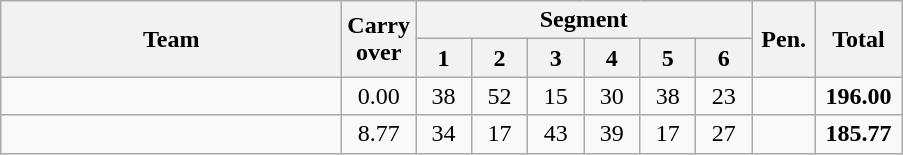<table class=wikitable style="text-align:center">
<tr>
<th rowspan="2" width=220>Team</th>
<th rowspan=2 width=40>Carry over</th>
<th colspan=6>Segment</th>
<th rowspan=2 width=35>Pen.</th>
<th rowspan=2 width=50>Total</th>
</tr>
<tr>
<th width=30>1</th>
<th width=30>2</th>
<th width=30>3</th>
<th width=30>4</th>
<th width=30>5</th>
<th width=30>6</th>
</tr>
<tr>
<td align=left><strong></strong></td>
<td>0.00</td>
<td>38</td>
<td>52</td>
<td>15</td>
<td>30</td>
<td>38</td>
<td>23</td>
<td></td>
<td><strong>196.00</strong></td>
</tr>
<tr>
<td align=left></td>
<td>8.77</td>
<td>34</td>
<td>17</td>
<td>43</td>
<td>39</td>
<td>17</td>
<td>27</td>
<td></td>
<td><strong>185.77</strong></td>
</tr>
</table>
